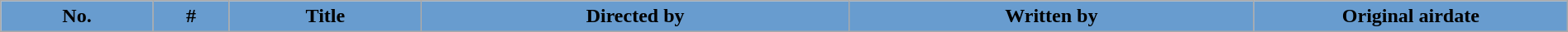<table class="wikitable plainrowheaders"  style="width:100%; background:#fff;">
<tr>
<th style="background:#689CCF;">No.</th>
<th style="background:#689CCF;">#</th>
<th style="background:#689CCF;">Title</th>
<th style="background:#689CCF;">Directed by</th>
<th style="background:#689CCF;">Written by</th>
<th style="width:20%; background:#689CCF;">Original airdate<br>




</th>
</tr>
</table>
